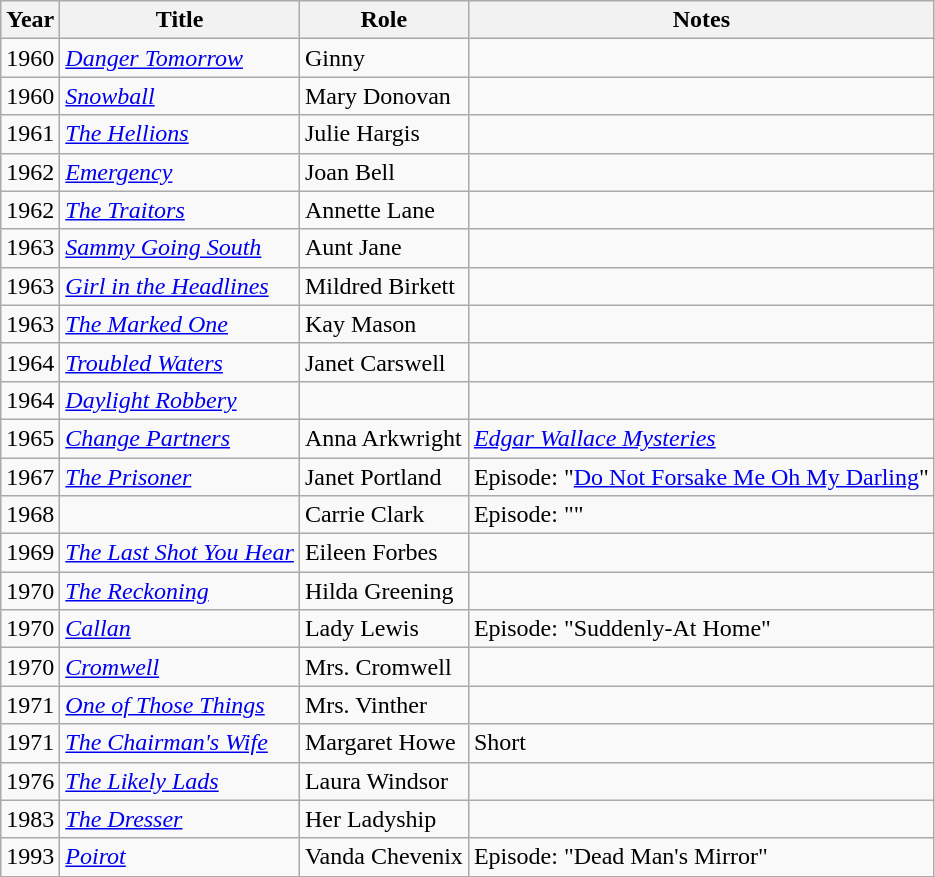<table class="wikitable">
<tr>
<th>Year</th>
<th>Title</th>
<th>Role</th>
<th>Notes</th>
</tr>
<tr>
<td>1960</td>
<td><em><a href='#'>Danger Tomorrow</a></em></td>
<td>Ginny</td>
<td></td>
</tr>
<tr>
<td>1960</td>
<td><em><a href='#'>Snowball</a></em></td>
<td>Mary Donovan</td>
<td></td>
</tr>
<tr>
<td>1961</td>
<td><em><a href='#'>The Hellions</a></em></td>
<td>Julie Hargis</td>
<td></td>
</tr>
<tr>
<td>1962</td>
<td><em><a href='#'>Emergency</a></em></td>
<td>Joan Bell</td>
<td></td>
</tr>
<tr>
<td>1962</td>
<td><em><a href='#'>The Traitors</a></em></td>
<td>Annette Lane</td>
<td></td>
</tr>
<tr>
<td>1963</td>
<td><em><a href='#'>Sammy Going South</a></em></td>
<td>Aunt Jane</td>
<td></td>
</tr>
<tr>
<td>1963</td>
<td><em><a href='#'>Girl in the Headlines</a></em></td>
<td>Mildred Birkett</td>
<td></td>
</tr>
<tr>
<td>1963</td>
<td><em><a href='#'>The Marked One</a></em></td>
<td>Kay Mason</td>
<td></td>
</tr>
<tr>
<td>1964</td>
<td><em><a href='#'>Troubled Waters</a></em></td>
<td>Janet Carswell</td>
<td></td>
</tr>
<tr>
<td>1964</td>
<td><em><a href='#'>Daylight Robbery</a></em></td>
<td></td>
<td></td>
</tr>
<tr>
<td>1965</td>
<td><em><a href='#'>Change Partners</a></em></td>
<td>Anna Arkwright</td>
<td><em><a href='#'>Edgar Wallace Mysteries</a></em></td>
</tr>
<tr>
<td>1967</td>
<td><em><a href='#'>The Prisoner</a></em></td>
<td>Janet Portland</td>
<td>Episode: "<a href='#'>Do Not Forsake Me Oh My Darling</a>"</td>
</tr>
<tr>
<td>1968</td>
<td><em></em></td>
<td>Carrie Clark</td>
<td>Episode: ""</td>
</tr>
<tr>
<td>1969</td>
<td><em><a href='#'>The Last Shot You Hear</a></em></td>
<td>Eileen Forbes</td>
<td></td>
</tr>
<tr>
<td>1970</td>
<td><em><a href='#'>The Reckoning</a></em></td>
<td>Hilda Greening</td>
<td></td>
</tr>
<tr>
<td>1970</td>
<td><em><a href='#'>Callan</a></em></td>
<td>Lady Lewis</td>
<td>Episode: "Suddenly-At Home"</td>
</tr>
<tr>
<td>1970</td>
<td><em><a href='#'>Cromwell</a></em></td>
<td>Mrs. Cromwell</td>
<td></td>
</tr>
<tr>
<td>1971</td>
<td><em><a href='#'>One of Those Things</a></em></td>
<td>Mrs. Vinther</td>
<td></td>
</tr>
<tr>
<td>1971</td>
<td><em><a href='#'>The Chairman's Wife</a></em></td>
<td>Margaret Howe</td>
<td>Short</td>
</tr>
<tr>
<td>1976</td>
<td><em><a href='#'>The Likely Lads</a></em></td>
<td>Laura Windsor</td>
<td></td>
</tr>
<tr>
<td>1983</td>
<td><em><a href='#'>The Dresser</a></em></td>
<td>Her Ladyship</td>
<td></td>
</tr>
<tr>
<td>1993</td>
<td><em><a href='#'>Poirot</a></em></td>
<td>Vanda Chevenix</td>
<td>Episode: "Dead Man's Mirror"</td>
</tr>
</table>
